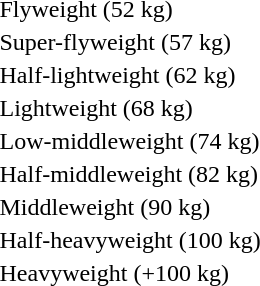<table>
<tr>
<td rowspan=2>Flyweight (52 kg)<br></td>
<td rowspan=2></td>
<td rowspan=2></td>
<td></td>
</tr>
<tr>
<td></td>
</tr>
<tr>
<td rowspan=2>Super-flyweight (57 kg)<br></td>
<td rowspan=2></td>
<td rowspan=2></td>
<td></td>
</tr>
<tr>
<td></td>
</tr>
<tr>
<td rowspan=2>Half-lightweight (62 kg)<br></td>
<td rowspan=2></td>
<td rowspan=2></td>
<td></td>
</tr>
<tr>
<td></td>
</tr>
<tr>
<td rowspan=2>Lightweight (68 kg)<br></td>
<td rowspan=2></td>
<td rowspan=2></td>
<td></td>
</tr>
<tr>
<td></td>
</tr>
<tr>
<td rowspan=2>Low-middleweight (74 kg)<br></td>
<td rowspan=2></td>
<td rowspan=2></td>
<td></td>
</tr>
<tr>
<td></td>
</tr>
<tr>
<td rowspan=2>Half-middleweight (82 kg)<br></td>
<td rowspan=2></td>
<td rowspan=2></td>
<td></td>
</tr>
<tr>
<td></td>
</tr>
<tr>
<td rowspan=2>Middleweight (90 kg)<br></td>
<td rowspan=2></td>
<td rowspan=2></td>
<td></td>
</tr>
<tr>
<td></td>
</tr>
<tr>
<td rowspan=2>Half-heavyweight (100 kg)<br></td>
<td rowspan=2></td>
<td rowspan=2></td>
<td></td>
</tr>
<tr>
<td></td>
</tr>
<tr>
<td rowspan=2>Heavyweight (+100 kg)<br></td>
<td rowspan=2></td>
<td rowspan=2></td>
<td></td>
</tr>
<tr>
<td></td>
</tr>
</table>
